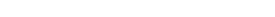<table style="width:22%; text-align:center;">
<tr style="color:white;">
<td style="background:"><strong>18</strong></td>
<td style="background:"><strong>1</strong></td>
<td style="background:"><strong>16</strong></td>
</tr>
</table>
